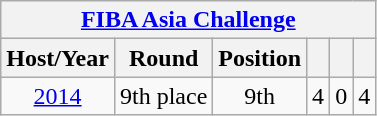<table class="wikitable" style="text-align: center;">
<tr>
<th colspan=9><a href='#'>FIBA Asia Challenge</a></th>
</tr>
<tr>
<th>Host/Year</th>
<th>Round</th>
<th>Position</th>
<th></th>
<th></th>
<th></th>
</tr>
<tr>
<td> <a href='#'>2014</a></td>
<td>9th place</td>
<td>9th</td>
<td>4</td>
<td>0</td>
<td>4</td>
</tr>
</table>
